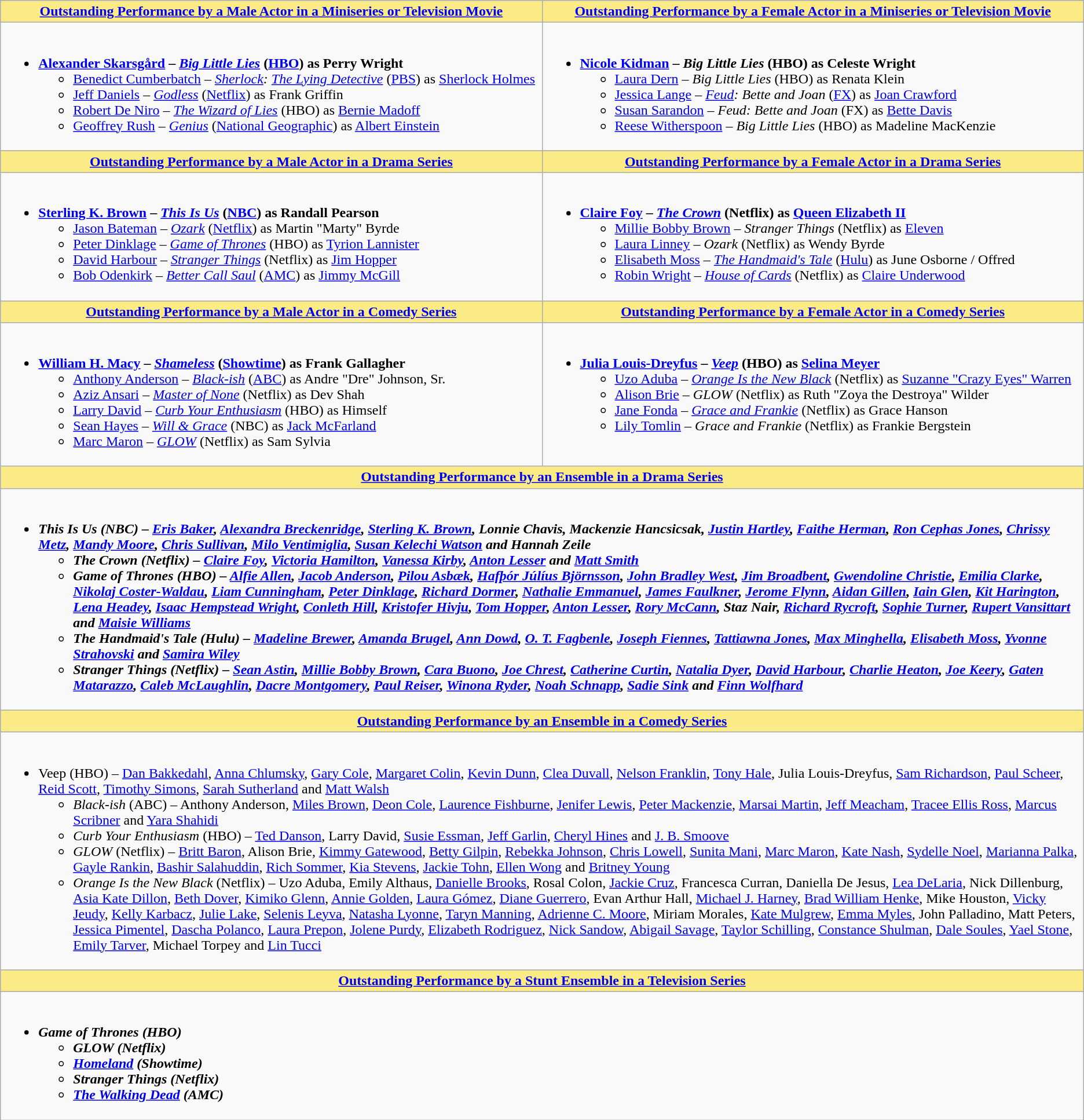<table class=wikitable style="width="100%">
<tr>
<th style="background:#FAEB86;" width="50%"><a href='#'>Outstanding Performance by a Male Actor in a Miniseries or Television Movie</a></th>
<th style="background:#FAEB86;" width="50%"><a href='#'>Outstanding Performance by a Female Actor in a Miniseries or Television Movie</a></th>
</tr>
<tr>
<td valign="top"><br><ul><li><strong><a href='#'>Alexander Skarsgård</a> – <em><a href='#'>Big Little Lies</a></em> (<a href='#'>HBO</a>) as Perry Wright</strong><ul><li><a href='#'>Benedict Cumberbatch</a> – <em><a href='#'>Sherlock</a>: <a href='#'>The Lying Detective</a></em> (<a href='#'>PBS</a>) as <a href='#'>Sherlock Holmes</a></li><li><a href='#'>Jeff Daniels</a> – <em><a href='#'>Godless</a></em> (<a href='#'>Netflix</a>) as Frank Griffin</li><li><a href='#'>Robert De Niro</a> – <em><a href='#'>The Wizard of Lies</a></em> (HBO) as <a href='#'>Bernie Madoff</a></li><li><a href='#'>Geoffrey Rush</a> – <em><a href='#'>Genius</a></em> (<a href='#'>National Geographic</a>) as <a href='#'>Albert Einstein</a></li></ul></li></ul></td>
<td valign="top"><br><ul><li><strong><a href='#'>Nicole Kidman</a> – <em>Big Little Lies</em> (HBO) as Celeste Wright</strong><ul><li><a href='#'>Laura Dern</a> – <em>Big Little Lies</em> (HBO) as Renata Klein</li><li><a href='#'>Jessica Lange</a> – <em><a href='#'>Feud</a>: Bette and Joan</em> (<a href='#'>FX</a>) as <a href='#'>Joan Crawford</a></li><li><a href='#'>Susan Sarandon</a> – <em>Feud: Bette and Joan</em> (FX) as <a href='#'>Bette Davis</a></li><li><a href='#'>Reese Witherspoon</a> – <em>Big Little Lies</em> (HBO) as Madeline MacKenzie</li></ul></li></ul></td>
</tr>
<tr>
<th style="background:#FAEB86;"><a href='#'>Outstanding Performance by a Male Actor in a Drama Series</a></th>
<th style="background:#FAEB86;"><a href='#'>Outstanding Performance by a Female Actor in a Drama Series</a></th>
</tr>
<tr>
<td valign="top"><br><ul><li><strong><a href='#'>Sterling K. Brown</a> – <em><a href='#'>This Is Us</a></em> (<a href='#'>NBC</a>) as Randall Pearson</strong><ul><li><a href='#'>Jason Bateman</a> – <em><a href='#'>Ozark</a></em> (<a href='#'>Netflix</a>) as Martin "Marty" Byrde</li><li><a href='#'>Peter Dinklage</a> – <em><a href='#'>Game of Thrones</a></em> (HBO) as <a href='#'>Tyrion Lannister</a></li><li><a href='#'>David Harbour</a> – <em><a href='#'>Stranger Things</a></em> (Netflix) as <a href='#'>Jim Hopper</a></li><li><a href='#'>Bob Odenkirk</a> – <em><a href='#'>Better Call Saul</a></em> (<a href='#'>AMC</a>) as <a href='#'>Jimmy McGill</a></li></ul></li></ul></td>
<td valign="top"><br><ul><li><strong><a href='#'>Claire Foy</a> – <em><a href='#'>The Crown</a></em> (Netflix) as <a href='#'>Queen Elizabeth II</a></strong><ul><li><a href='#'>Millie Bobby Brown</a> – <em>Stranger Things</em> (Netflix) as <a href='#'>Eleven</a></li><li><a href='#'>Laura Linney</a> – <em>Ozark</em> (Netflix) as Wendy Byrde</li><li><a href='#'>Elisabeth Moss</a> – <em><a href='#'>The Handmaid's Tale</a></em> (<a href='#'>Hulu</a>) as June Osborne / Offred</li><li><a href='#'>Robin Wright</a> – <em><a href='#'>House of Cards</a></em> (Netflix) as <a href='#'>Claire Underwood</a></li></ul></li></ul></td>
</tr>
<tr>
<th style="background:#FAEB86;"><a href='#'>Outstanding Performance by a Male Actor in a Comedy Series</a></th>
<th style="background:#FAEB86;"><a href='#'>Outstanding Performance by a Female Actor in a Comedy Series</a></th>
</tr>
<tr>
<td valign="top"><br><ul><li><strong><a href='#'>William H. Macy</a> – <em><a href='#'>Shameless</a></em> (<a href='#'>Showtime</a>) as Frank Gallagher</strong><ul><li><a href='#'>Anthony Anderson</a> – <em><a href='#'>Black-ish</a></em> (<a href='#'>ABC</a>) as Andre "Dre" Johnson, Sr.</li><li><a href='#'>Aziz Ansari</a> – <em><a href='#'>Master of None</a></em> (Netflix) as Dev Shah</li><li><a href='#'>Larry David</a> – <em><a href='#'>Curb Your Enthusiasm</a></em> (HBO) as Himself</li><li><a href='#'>Sean Hayes</a> – <em><a href='#'>Will & Grace</a></em> (NBC) as <a href='#'>Jack McFarland</a></li><li><a href='#'>Marc Maron</a> – <em><a href='#'>GLOW</a></em> (Netflix) as Sam Sylvia</li></ul></li></ul></td>
<td valign="top"><br><ul><li><strong><a href='#'>Julia Louis-Dreyfus</a> – <em><a href='#'>Veep</a></em> (HBO) as <a href='#'>Selina Meyer</a></strong><ul><li><a href='#'>Uzo Aduba</a> – <em><a href='#'>Orange Is the New Black</a></em> (Netflix) as <a href='#'>Suzanne "Crazy Eyes" Warren</a></li><li><a href='#'>Alison Brie</a> – <em>GLOW</em> (Netflix) as Ruth "Zoya the Destroya" Wilder</li><li><a href='#'>Jane Fonda</a> – <em><a href='#'>Grace and Frankie</a></em> (Netflix) as Grace Hanson</li><li><a href='#'>Lily Tomlin</a> – <em>Grace and Frankie</em> (Netflix) as Frankie Bergstein</li></ul></li></ul></td>
</tr>
<tr>
<th colspan="2" style="background:#FAEB86;"><a href='#'>Outstanding Performance by an Ensemble in a Drama Series</a></th>
</tr>
<tr>
<td colspan="2" style="vertical-align:top;"><br><ul><li><strong><em>This Is Us<em> (NBC) – <a href='#'>Eris Baker</a>, <a href='#'>Alexandra Breckenridge</a>, <a href='#'>Sterling K. Brown</a>, Lonnie Chavis, Mackenzie Hancsicsak, <a href='#'>Justin Hartley</a>, <a href='#'>Faithe Herman</a>, <a href='#'>Ron Cephas Jones</a>, <a href='#'>Chrissy Metz</a>, <a href='#'>Mandy Moore</a>, <a href='#'>Chris Sullivan</a>, <a href='#'>Milo Ventimiglia</a>, <a href='#'>Susan Kelechi Watson</a> and Hannah Zeile<strong><ul><li></em>The Crown<em> (Netflix) – <a href='#'>Claire Foy</a>, <a href='#'>Victoria Hamilton</a>, <a href='#'>Vanessa Kirby</a>, <a href='#'>Anton Lesser</a> and <a href='#'>Matt Smith</a></li><li></em>Game of Thrones<em> (HBO) – <a href='#'>Alfie Allen</a>, <a href='#'>Jacob Anderson</a>, <a href='#'>Pilou Asbæk</a>, <a href='#'>Hafþór Júlíus Björnsson</a>, <a href='#'>John Bradley West</a>, <a href='#'>Jim Broadbent</a>, <a href='#'>Gwendoline Christie</a>, <a href='#'>Emilia Clarke</a>, <a href='#'>Nikolaj Coster-Waldau</a>, <a href='#'>Liam Cunningham</a>, <a href='#'>Peter Dinklage</a>, <a href='#'>Richard Dormer</a>, <a href='#'>Nathalie Emmanuel</a>, <a href='#'>James Faulkner</a>, <a href='#'>Jerome Flynn</a>, <a href='#'>Aidan Gillen</a>, <a href='#'>Iain Glen</a>, <a href='#'>Kit Harington</a>, <a href='#'>Lena Headey</a>, <a href='#'>Isaac Hempstead Wright</a>, <a href='#'>Conleth Hill</a>, <a href='#'>Kristofer Hivju</a>, <a href='#'>Tom Hopper</a>, <a href='#'>Anton Lesser</a>, <a href='#'>Rory McCann</a>, Staz Nair, <a href='#'>Richard Rycroft</a>, <a href='#'>Sophie Turner</a>, <a href='#'>Rupert Vansittart</a> and <a href='#'>Maisie Williams</a></li><li></em>The Handmaid's Tale<em> (Hulu) – <a href='#'>Madeline Brewer</a>, <a href='#'>Amanda Brugel</a>, <a href='#'>Ann Dowd</a>, <a href='#'>O. T. Fagbenle</a>, <a href='#'>Joseph Fiennes</a>, <a href='#'>Tattiawna Jones</a>, <a href='#'>Max Minghella</a>, <a href='#'>Elisabeth Moss</a>, <a href='#'>Yvonne Strahovski</a> and <a href='#'>Samira Wiley</a></li><li></em>Stranger Things<em> (Netflix) – <a href='#'>Sean Astin</a>, <a href='#'>Millie Bobby Brown</a>, <a href='#'>Cara Buono</a>, <a href='#'>Joe Chrest</a>, <a href='#'>Catherine Curtin</a>, <a href='#'>Natalia Dyer</a>, <a href='#'>David Harbour</a>, <a href='#'>Charlie Heaton</a>, <a href='#'>Joe Keery</a>, <a href='#'>Gaten Matarazzo</a>, <a href='#'>Caleb McLaughlin</a>, <a href='#'>Dacre Montgomery</a>, <a href='#'>Paul Reiser</a>, <a href='#'>Winona Ryder</a>, <a href='#'>Noah Schnapp</a>, <a href='#'>Sadie Sink</a> and <a href='#'>Finn Wolfhard</a></li></ul></li></ul></td>
</tr>
<tr>
<th colspan="2" style="background:#FAEB86;"><a href='#'>Outstanding Performance by an Ensemble in a Comedy Series</a></th>
</tr>
<tr>
<td colspan="2" style="vertical-align:top;"><br><ul><li></em></strong>Veep</em> (HBO) – <a href='#'>Dan Bakkedahl</a>, <a href='#'>Anna Chlumsky</a>, <a href='#'>Gary Cole</a>, <a href='#'>Margaret Colin</a>, <a href='#'>Kevin Dunn</a>, <a href='#'>Clea Duvall</a>, <a href='#'>Nelson Franklin</a>, <a href='#'>Tony Hale</a>, Julia Louis-Dreyfus, <a href='#'>Sam Richardson</a>, <a href='#'>Paul Scheer</a>, <a href='#'>Reid Scott</a>, <a href='#'>Timothy Simons</a>, <a href='#'>Sarah Sutherland</a> and <a href='#'>Matt Walsh</a></strong><ul><li><em>Black-ish</em> (ABC) – Anthony Anderson, <a href='#'>Miles Brown</a>, <a href='#'>Deon Cole</a>, <a href='#'>Laurence Fishburne</a>, <a href='#'>Jenifer Lewis</a>, <a href='#'>Peter Mackenzie</a>, <a href='#'>Marsai Martin</a>, <a href='#'>Jeff Meacham</a>, <a href='#'>Tracee Ellis Ross</a>, <a href='#'>Marcus Scribner</a> and <a href='#'>Yara Shahidi</a></li><li><em>Curb Your Enthusiasm</em> (HBO) – <a href='#'>Ted Danson</a>, Larry David, <a href='#'>Susie Essman</a>, <a href='#'>Jeff Garlin</a>, <a href='#'>Cheryl Hines</a> and <a href='#'>J. B. Smoove</a></li><li><em>GLOW</em> (Netflix) – <a href='#'>Britt Baron</a>, Alison Brie, <a href='#'>Kimmy Gatewood</a>, <a href='#'>Betty Gilpin</a>, <a href='#'>Rebekka Johnson</a>, <a href='#'>Chris Lowell</a>, <a href='#'>Sunita Mani</a>, <a href='#'>Marc Maron</a>, <a href='#'>Kate Nash</a>, <a href='#'>Sydelle Noel</a>, <a href='#'>Marianna Palka</a>, <a href='#'>Gayle Rankin</a>, <a href='#'>Bashir Salahuddin</a>, <a href='#'>Rich Sommer</a>, <a href='#'>Kia Stevens</a>, <a href='#'>Jackie Tohn</a>, <a href='#'>Ellen Wong</a> and <a href='#'>Britney Young</a></li><li><em>Orange Is the New Black</em> (Netflix) – Uzo Aduba, Emily Althaus, <a href='#'>Danielle Brooks</a>, Rosal Colon, <a href='#'>Jackie Cruz</a>, Francesca Curran, Daniella De Jesus, <a href='#'>Lea DeLaria</a>, Nick Dillenburg, <a href='#'>Asia Kate Dillon</a>, <a href='#'>Beth Dover</a>, <a href='#'>Kimiko Glenn</a>, <a href='#'>Annie Golden</a>, <a href='#'>Laura Gómez</a>, <a href='#'>Diane Guerrero</a>, Evan Arthur Hall, <a href='#'>Michael J. Harney</a>, <a href='#'>Brad William Henke</a>, Mike Houston, <a href='#'>Vicky Jeudy</a>, <a href='#'>Kelly Karbacz</a>, <a href='#'>Julie Lake</a>, <a href='#'>Selenis Leyva</a>, <a href='#'>Natasha Lyonne</a>, <a href='#'>Taryn Manning</a>, <a href='#'>Adrienne C. Moore</a>, Miriam Morales, <a href='#'>Kate Mulgrew</a>, <a href='#'>Emma Myles</a>, John Palladino, Matt Peters, <a href='#'>Jessica Pimentel</a>, <a href='#'>Dascha Polanco</a>, <a href='#'>Laura Prepon</a>, <a href='#'>Jolene Purdy</a>, <a href='#'>Elizabeth Rodriguez</a>, <a href='#'>Nick Sandow</a>, <a href='#'>Abigail Savage</a>, <a href='#'>Taylor Schilling</a>, <a href='#'>Constance Shulman</a>, <a href='#'>Dale Soules</a>, <a href='#'>Yael Stone</a>, <a href='#'>Emily Tarver</a>, Michael Torpey and <a href='#'>Lin Tucci</a></li></ul></li></ul></td>
</tr>
<tr>
<th colspan="2" style="background:#FAEB86;"><a href='#'>Outstanding Performance by a Stunt Ensemble in a Television Series</a></th>
</tr>
<tr>
<td colspan="2" style="vertical-align:top;"><br><ul><li><strong><em>Game of Thrones<em> (HBO)<strong><ul><li></em>GLOW<em> (Netflix)</li><li></em><a href='#'>Homeland</a><em> (Showtime)</li><li></em>Stranger Things<em> (Netflix)</li><li></em><a href='#'>The Walking Dead</a><em> (AMC)</li></ul></li></ul></td>
</tr>
</table>
